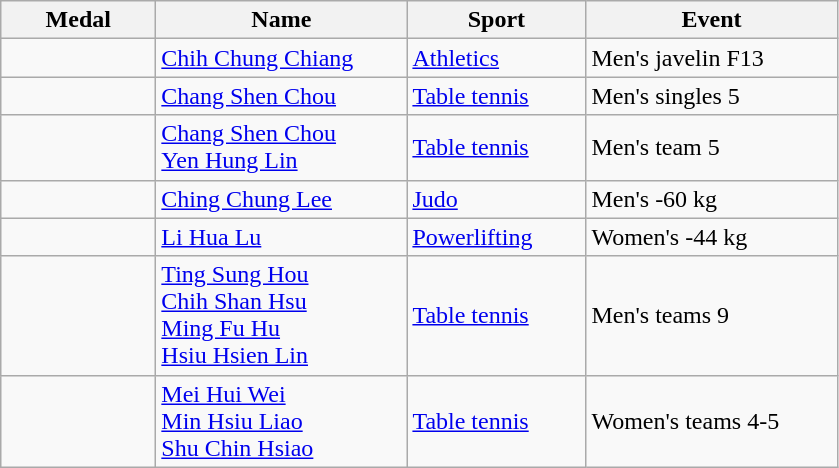<table class="wikitable">
<tr>
<th style="width:6em">Medal</th>
<th style="width:10em">Name</th>
<th style="width:7em">Sport</th>
<th style="width:10em">Event</th>
</tr>
<tr>
<td></td>
<td><a href='#'>Chih Chung Chiang</a></td>
<td><a href='#'>Athletics</a></td>
<td>Men's javelin F13</td>
</tr>
<tr>
<td></td>
<td><a href='#'>Chang Shen Chou</a></td>
<td><a href='#'>Table tennis</a></td>
<td>Men's singles 5</td>
</tr>
<tr>
<td></td>
<td><a href='#'>Chang Shen Chou</a><br> <a href='#'>Yen Hung Lin</a></td>
<td><a href='#'>Table tennis</a></td>
<td>Men's team 5</td>
</tr>
<tr>
<td></td>
<td><a href='#'>Ching Chung Lee</a></td>
<td><a href='#'>Judo</a></td>
<td>Men's -60 kg</td>
</tr>
<tr>
<td></td>
<td><a href='#'>Li Hua Lu</a></td>
<td><a href='#'>Powerlifting</a></td>
<td>Women's -44 kg</td>
</tr>
<tr>
<td></td>
<td><a href='#'>Ting Sung Hou</a><br> <a href='#'>Chih Shan Hsu</a><br> <a href='#'>Ming Fu Hu</a><br> <a href='#'>Hsiu Hsien Lin</a></td>
<td><a href='#'>Table tennis</a></td>
<td>Men's teams 9</td>
</tr>
<tr>
<td></td>
<td><a href='#'>Mei Hui Wei</a><br> <a href='#'>Min Hsiu Liao</a><br> <a href='#'>Shu Chin Hsiao</a></td>
<td><a href='#'>Table tennis</a></td>
<td>Women's teams 4-5</td>
</tr>
</table>
